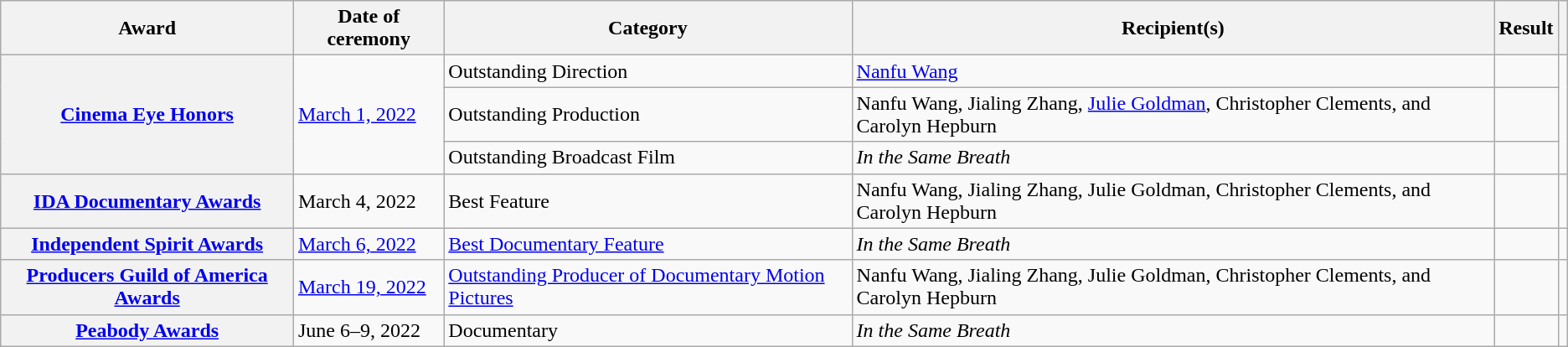<table class="wikitable plainrowheaders sortable">
<tr>
<th scope="col">Award</th>
<th scope="col">Date of ceremony</th>
<th scope="col">Category</th>
<th scope="col">Recipient(s)</th>
<th scope="col">Result</th>
<th scope="col" class="unsortable"></th>
</tr>
<tr>
<th scope="row" rowspan="3"><a href='#'>Cinema Eye Honors</a></th>
<td rowspan="3"><a href='#'>March 1, 2022</a></td>
<td>Outstanding Direction</td>
<td><a href='#'>Nanfu Wang</a></td>
<td></td>
<td rowspan="3" style="text-align:center;"></td>
</tr>
<tr>
<td>Outstanding Production</td>
<td>Nanfu Wang, Jialing Zhang, <a href='#'>Julie Goldman</a>, Christopher Clements, and Carolyn Hepburn</td>
<td></td>
</tr>
<tr>
<td>Outstanding Broadcast Film</td>
<td><em>In the Same Breath</em></td>
<td></td>
</tr>
<tr>
<th scope="row"><a href='#'>IDA Documentary Awards</a></th>
<td>March 4, 2022</td>
<td>Best Feature</td>
<td>Nanfu Wang, Jialing Zhang, Julie Goldman, Christopher Clements, and Carolyn Hepburn</td>
<td></td>
<td style="text-align:center;"></td>
</tr>
<tr>
<th scope="row"><a href='#'>Independent Spirit Awards</a></th>
<td><a href='#'>March 6, 2022</a></td>
<td><a href='#'>Best Documentary Feature</a></td>
<td><em>In the Same Breath</em></td>
<td></td>
<td style="text-align:center;"></td>
</tr>
<tr>
<th scope="row"><a href='#'>Producers Guild of America Awards</a></th>
<td><a href='#'>March 19, 2022</a></td>
<td><a href='#'>Outstanding Producer of Documentary Motion Pictures</a></td>
<td>Nanfu Wang, Jialing Zhang, Julie Goldman, Christopher Clements, and Carolyn Hepburn</td>
<td></td>
<td style="text-align:center;"></td>
</tr>
<tr>
<th scope="row"><a href='#'>Peabody Awards</a></th>
<td>June 6–9, 2022</td>
<td>Documentary</td>
<td><em>In the Same Breath</em></td>
<td></td>
<td style="text-align:center;"></td>
</tr>
</table>
